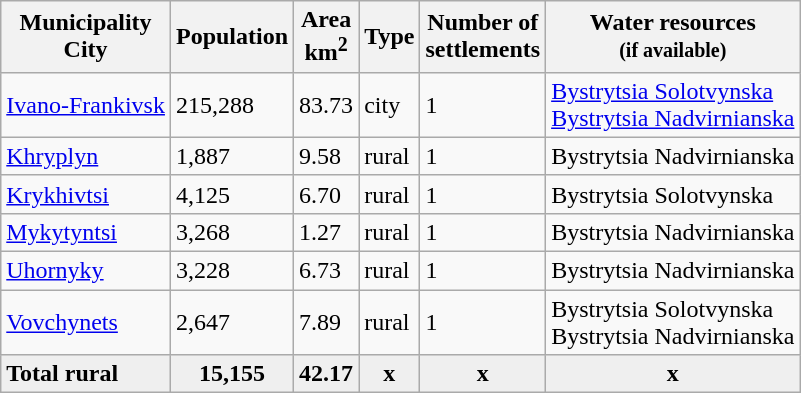<table class="wikitable">
<tr>
<th>Municipality<br>City</th>
<th>Population<br></th>
<th>Area <br>km<sup>2</sup><small> </small></th>
<th>Type <br><small> </small></th>
<th>Number of <br>settlements<small> </small></th>
<th>Water resources <br><small>(if available)</small></th>
</tr>
<tr>
<td><a href='#'>Ivano-Frankivsk</a></td>
<td>215,288</td>
<td>83.73</td>
<td>city</td>
<td>1</td>
<td><a href='#'>Bystrytsia Solotvynska</a> <br><a href='#'>Bystrytsia Nadvirnianska</a></td>
</tr>
<tr>
<td><a href='#'>Khryplyn</a></td>
<td>1,887</td>
<td>9.58</td>
<td>rural</td>
<td>1</td>
<td>Bystrytsia Nadvirnianska</td>
</tr>
<tr>
<td><a href='#'>Krykhivtsi</a></td>
<td>4,125</td>
<td>6.70</td>
<td>rural</td>
<td>1</td>
<td>Bystrytsia Solotvynska</td>
</tr>
<tr>
<td><a href='#'>Mykytyntsi</a></td>
<td>3,268</td>
<td>1.27</td>
<td>rural</td>
<td>1</td>
<td>Bystrytsia Nadvirnianska</td>
</tr>
<tr>
<td><a href='#'>Uhornyky</a></td>
<td>3,228</td>
<td>6.73</td>
<td>rural</td>
<td>1</td>
<td>Bystrytsia Nadvirnianska</td>
</tr>
<tr>
<td><a href='#'>Vovchynets</a></td>
<td>2,647</td>
<td>7.89</td>
<td>rural</td>
<td>1</td>
<td>Bystrytsia Solotvynska <br>Bystrytsia Nadvirnianska</td>
</tr>
<tr>
<td bgcolor="#EFEFEF"><strong>Total rural</strong></td>
<td bgcolor="#EFEFEF" align="center"><strong>15,155</strong></td>
<td bgcolor="#EFEFEF" align="center"><strong>42.17</strong></td>
<td bgcolor="#EFEFEF" align="center"><strong>x</strong></td>
<td bgcolor="#EFEFEF" align="center"><strong>x</strong></td>
<td bgcolor="#EFEFEF" align="center"><strong>x</strong></td>
</tr>
</table>
